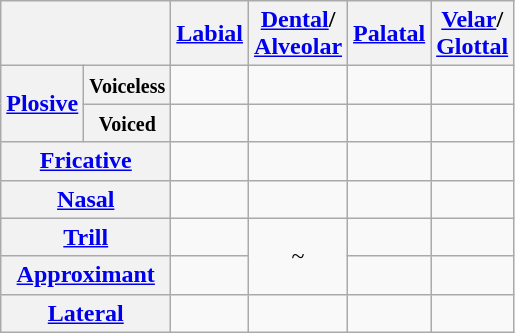<table class="wikitable" style="text-align:center">
<tr>
<th colspan="2"></th>
<th><a href='#'>Labial</a></th>
<th><a href='#'>Dental</a>/<br><a href='#'>Alveolar</a></th>
<th><a href='#'>Palatal</a></th>
<th><a href='#'>Velar</a>/<br><a href='#'>Glottal</a></th>
</tr>
<tr>
<th rowspan="2"><a href='#'>Plosive</a></th>
<th><small>Voiceless</small></th>
<td></td>
<td></td>
<td></td>
<td></td>
</tr>
<tr>
<th><small>Voiced</small></th>
<td></td>
<td></td>
<td></td>
<td></td>
</tr>
<tr>
<th colspan="2"><a href='#'>Fricative</a></th>
<td></td>
<td></td>
<td></td>
<td></td>
</tr>
<tr>
<th colspan="2"><a href='#'>Nasal</a></th>
<td></td>
<td></td>
<td> </td>
<td> </td>
</tr>
<tr>
<th colspan="2"><a href='#'>Trill</a></th>
<td></td>
<td rowspan="2">~ </td>
<td></td>
<td></td>
</tr>
<tr>
<th colspan="2"><a href='#'>Approximant</a></th>
<td></td>
<td> </td>
<td></td>
</tr>
<tr>
<th colspan="2"><a href='#'>Lateral</a></th>
<td></td>
<td></td>
<td></td>
<td></td>
</tr>
</table>
